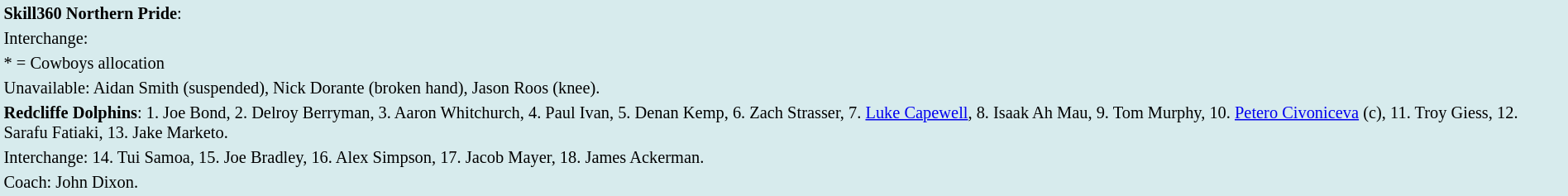<table style="background:#d7ebed; font-size:85%; width:100%;">
<tr>
<td><strong>Skill360 Northern Pride</strong>:             </td>
</tr>
<tr>
<td>Interchange:    </td>
</tr>
<tr>
<td>* = Cowboys allocation</td>
</tr>
<tr>
<td>Unavailable: Aidan Smith (suspended), Nick Dorante (broken hand), Jason Roos (knee).</td>
</tr>
<tr>
<td><strong>Redcliffe Dolphins</strong>: 1. Joe Bond, 2. Delroy Berryman, 3. Aaron Whitchurch, 4. Paul Ivan, 5. Denan Kemp, 6. Zach Strasser, 7. <a href='#'>Luke Capewell</a>, 8. Isaak Ah Mau, 9. Tom Murphy, 10. <a href='#'>Petero Civoniceva</a> (c), 11. Troy Giess, 12. Sarafu Fatiaki, 13. Jake Marketo.</td>
</tr>
<tr>
<td>Interchange: 14. Tui Samoa, 15. Joe Bradley, 16. Alex Simpson, 17. Jacob Mayer, 18. James Ackerman.</td>
</tr>
<tr>
<td>Coach: John Dixon.</td>
</tr>
</table>
